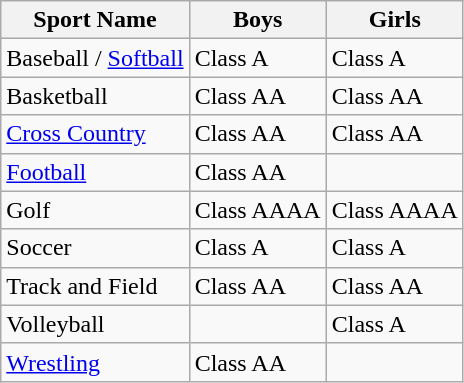<table class="wikitable">
<tr>
<th>Sport Name</th>
<th>Boys</th>
<th>Girls</th>
</tr>
<tr>
<td>Baseball / <a href='#'>Softball</a></td>
<td>Class A</td>
<td>Class A</td>
</tr>
<tr>
<td>Basketball</td>
<td>Class AA</td>
<td>Class AA</td>
</tr>
<tr>
<td><a href='#'>Cross Country</a></td>
<td>Class AA</td>
<td>Class AA</td>
</tr>
<tr>
<td><a href='#'>Football</a></td>
<td>Class AA</td>
<td></td>
</tr>
<tr>
<td>Golf</td>
<td>Class AAAA</td>
<td>Class AAAA</td>
</tr>
<tr>
<td>Soccer</td>
<td>Class A</td>
<td>Class A</td>
</tr>
<tr>
<td>Track and Field</td>
<td>Class AA</td>
<td>Class AA</td>
</tr>
<tr>
<td>Volleyball</td>
<td></td>
<td>Class A</td>
</tr>
<tr>
<td><a href='#'>Wrestling</a></td>
<td>Class AA</td>
<td></td>
</tr>
</table>
